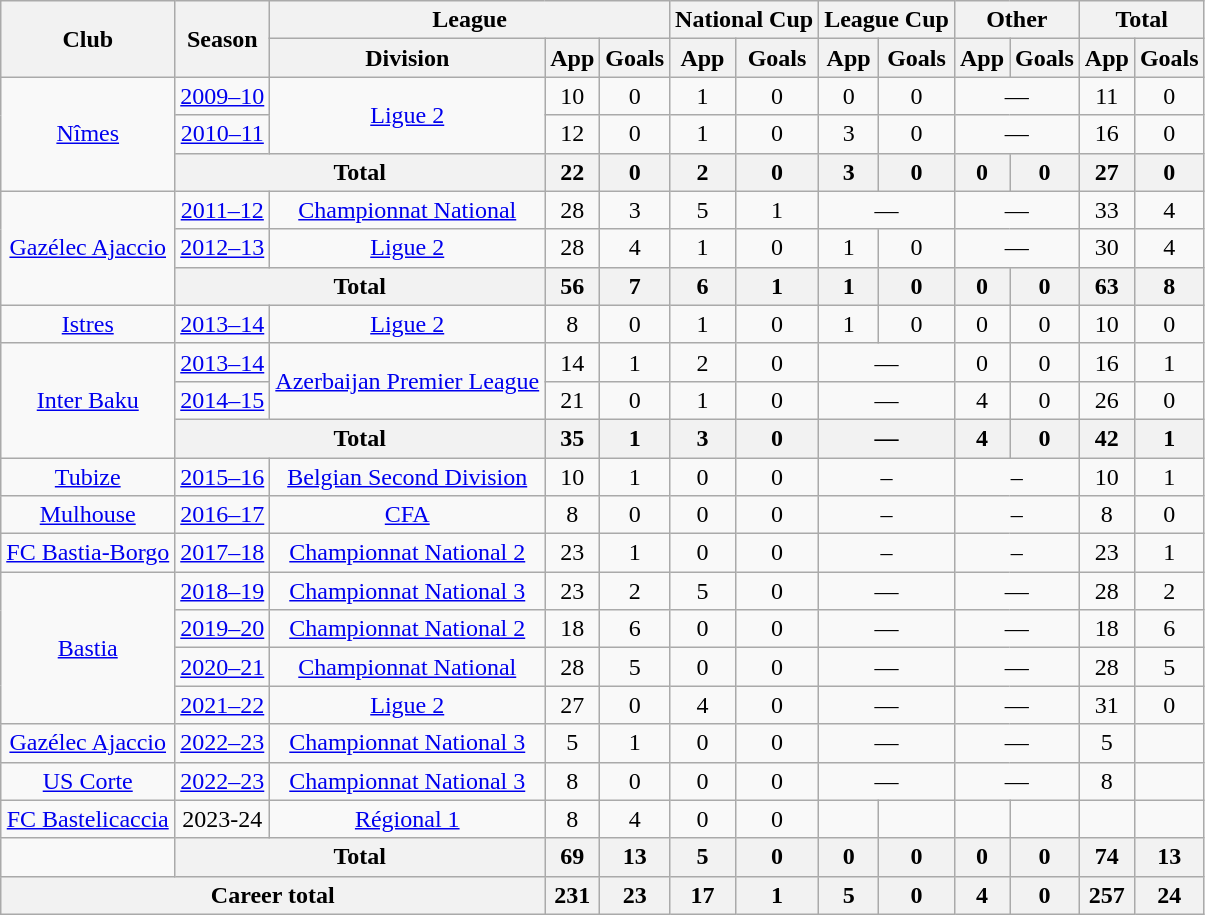<table class="wikitable" style="text-align: center">
<tr>
<th rowspan="2">Club</th>
<th rowspan="2">Season</th>
<th colspan="3">League</th>
<th colspan="2">National Cup</th>
<th colspan="2">League Cup</th>
<th colspan="2">Other</th>
<th colspan="3">Total</th>
</tr>
<tr>
<th>Division</th>
<th>App</th>
<th>Goals</th>
<th>App</th>
<th>Goals</th>
<th>App</th>
<th>Goals</th>
<th>App</th>
<th>Goals</th>
<th>App</th>
<th>Goals</th>
</tr>
<tr>
<td rowspan="3"><a href='#'>Nîmes</a></td>
<td><a href='#'>2009–10</a></td>
<td rowspan="2"><a href='#'>Ligue 2</a></td>
<td>10</td>
<td>0</td>
<td>1</td>
<td>0</td>
<td>0</td>
<td>0</td>
<td colspan="2">—</td>
<td>11</td>
<td>0</td>
</tr>
<tr>
<td><a href='#'>2010–11</a></td>
<td>12</td>
<td>0</td>
<td>1</td>
<td>0</td>
<td>3</td>
<td>0</td>
<td colspan="2">—</td>
<td>16</td>
<td>0</td>
</tr>
<tr>
<th colspan="2">Total</th>
<th>22</th>
<th>0</th>
<th>2</th>
<th>0</th>
<th>3</th>
<th>0</th>
<th>0</th>
<th>0</th>
<th>27</th>
<th>0</th>
</tr>
<tr>
<td rowspan="3"><a href='#'>Gazélec Ajaccio</a></td>
<td><a href='#'>2011–12</a></td>
<td><a href='#'>Championnat National</a></td>
<td>28</td>
<td>3</td>
<td>5</td>
<td>1</td>
<td colspan="2">—</td>
<td colspan="2">—</td>
<td>33</td>
<td>4</td>
</tr>
<tr>
<td><a href='#'>2012–13</a></td>
<td><a href='#'>Ligue 2</a></td>
<td>28</td>
<td>4</td>
<td>1</td>
<td>0</td>
<td>1</td>
<td>0</td>
<td colspan="2">—</td>
<td>30</td>
<td>4</td>
</tr>
<tr>
<th colspan="2">Total</th>
<th>56</th>
<th>7</th>
<th>6</th>
<th>1</th>
<th>1</th>
<th>0</th>
<th>0</th>
<th>0</th>
<th>63</th>
<th>8</th>
</tr>
<tr>
<td><a href='#'>Istres</a></td>
<td><a href='#'>2013–14</a></td>
<td><a href='#'>Ligue 2</a></td>
<td>8</td>
<td>0</td>
<td>1</td>
<td>0</td>
<td>1</td>
<td>0</td>
<td>0</td>
<td>0</td>
<td>10</td>
<td>0</td>
</tr>
<tr>
<td rowspan="3"><a href='#'>Inter Baku</a></td>
<td><a href='#'>2013–14</a></td>
<td rowspan="2"><a href='#'>Azerbaijan Premier League</a></td>
<td>14</td>
<td>1</td>
<td>2</td>
<td>0</td>
<td colspan="2">—</td>
<td>0</td>
<td>0</td>
<td>16</td>
<td>1</td>
</tr>
<tr>
<td><a href='#'>2014–15</a></td>
<td>21</td>
<td>0</td>
<td>1</td>
<td>0</td>
<td colspan="2">—</td>
<td>4</td>
<td>0</td>
<td>26</td>
<td>0</td>
</tr>
<tr>
<th colspan="2">Total</th>
<th>35</th>
<th>1</th>
<th>3</th>
<th>0</th>
<th colspan="2">—</th>
<th>4</th>
<th>0</th>
<th>42</th>
<th>1</th>
</tr>
<tr>
<td><a href='#'>Tubize</a></td>
<td><a href='#'>2015–16</a></td>
<td><a href='#'>Belgian Second Division</a></td>
<td>10</td>
<td>1</td>
<td>0</td>
<td>0</td>
<td colspan="2">–</td>
<td colspan="2">–</td>
<td>10</td>
<td>1</td>
</tr>
<tr>
<td><a href='#'>Mulhouse</a></td>
<td><a href='#'>2016–17</a></td>
<td><a href='#'>CFA</a></td>
<td>8</td>
<td>0</td>
<td>0</td>
<td>0</td>
<td colspan="2">–</td>
<td colspan="2">–</td>
<td>8</td>
<td>0</td>
</tr>
<tr>
<td><a href='#'>FC Bastia-Borgo</a></td>
<td><a href='#'>2017–18</a></td>
<td><a href='#'>Championnat National 2</a></td>
<td>23</td>
<td>1</td>
<td>0</td>
<td>0</td>
<td colspan="2">–</td>
<td colspan="2">–</td>
<td>23</td>
<td>1</td>
</tr>
<tr>
<td rowspan="4"><a href='#'>Bastia</a></td>
<td><a href='#'>2018–19</a></td>
<td><a href='#'>Championnat National 3</a></td>
<td>23</td>
<td>2</td>
<td>5</td>
<td>0</td>
<td colspan="2">—</td>
<td colspan="2">—</td>
<td>28</td>
<td>2</td>
</tr>
<tr>
<td><a href='#'>2019–20</a></td>
<td><a href='#'>Championnat National 2</a></td>
<td>18</td>
<td>6</td>
<td>0</td>
<td>0</td>
<td colspan="2">—</td>
<td colspan="2">—</td>
<td>18</td>
<td>6</td>
</tr>
<tr>
<td><a href='#'>2020–21</a></td>
<td><a href='#'>Championnat National</a></td>
<td>28</td>
<td>5</td>
<td>0</td>
<td>0</td>
<td colspan="2">—</td>
<td colspan="2">—</td>
<td>28</td>
<td>5</td>
</tr>
<tr>
<td><a href='#'>2021–22</a></td>
<td><a href='#'>Ligue 2</a></td>
<td>27</td>
<td>0</td>
<td>4</td>
<td>0</td>
<td colspan="2">—</td>
<td colspan="2">—</td>
<td>31</td>
<td>0</td>
</tr>
<tr>
<td><a href='#'>Gazélec Ajaccio</a></td>
<td><a href='#'>2022–23</a></td>
<td><a href='#'>Championnat National 3</a></td>
<td>5</td>
<td>1</td>
<td>0</td>
<td>0</td>
<td colspan="2">—</td>
<td colspan="2">—</td>
<td>5</td>
<td></td>
</tr>
<tr>
<td><a href='#'>US Corte</a></td>
<td><a href='#'>2022–23</a></td>
<td><a href='#'>Championnat National 3</a></td>
<td>8</td>
<td>0</td>
<td>0</td>
<td>0</td>
<td colspan="2">—</td>
<td colspan="2">—</td>
<td>8</td>
<td></td>
</tr>
<tr>
<td><a href='#'>FC Bastelicaccia</a></td>
<td>2023-24</td>
<td><a href='#'>Régional 1</a></td>
<td>8</td>
<td>4</td>
<td>0</td>
<td>0</td>
<td></td>
<td></td>
<td></td>
<td></td>
<td></td>
<td></td>
</tr>
<tr>
<td></td>
<th colspan="2">Total</th>
<th>69</th>
<th>13</th>
<th>5</th>
<th>0</th>
<th>0</th>
<th>0</th>
<th>0</th>
<th>0</th>
<th>74</th>
<th>13</th>
</tr>
<tr>
<th colspan="3">Career total</th>
<th>231</th>
<th>23</th>
<th>17</th>
<th>1</th>
<th>5</th>
<th>0</th>
<th>4</th>
<th>0</th>
<th>257</th>
<th>24</th>
</tr>
</table>
